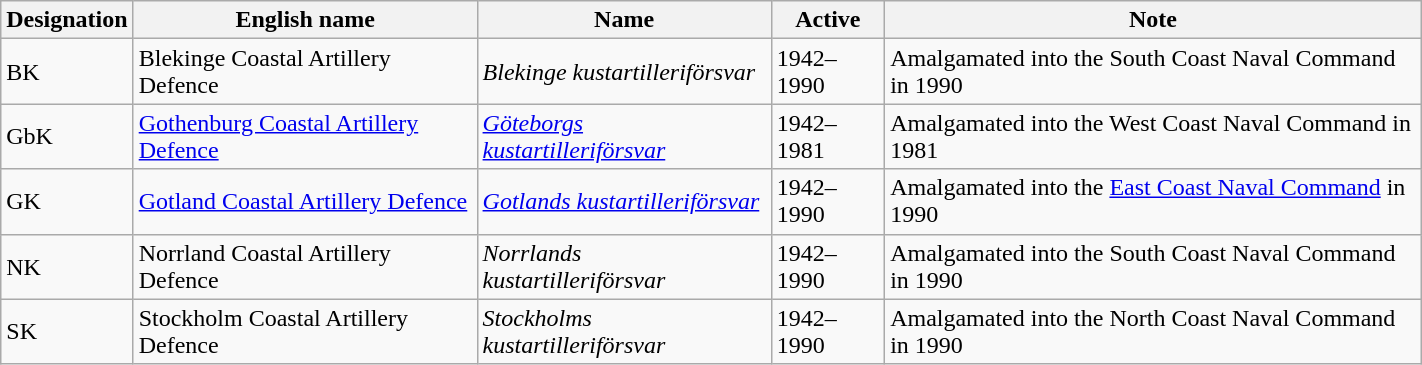<table class="wikitable" width="75%">
<tr>
<th>Designation</th>
<th>English name</th>
<th>Name</th>
<th>Active</th>
<th>Note</th>
</tr>
<tr>
<td>BK</td>
<td>Blekinge Coastal Artillery Defence</td>
<td><em>Blekinge kustartilleriförsvar</em></td>
<td>1942–1990</td>
<td>Amalgamated into the South Coast Naval Command in 1990</td>
</tr>
<tr>
<td>GbK</td>
<td><a href='#'>Gothenburg Coastal Artillery Defence</a></td>
<td><a href='#'><em>Göteborgs kustartilleriförsvar</em></a></td>
<td>1942–1981</td>
<td>Amalgamated into the West Coast Naval Command in 1981</td>
</tr>
<tr>
<td>GK</td>
<td><a href='#'>Gotland Coastal Artillery Defence</a></td>
<td><a href='#'><em>Gotlands kustartilleriförsvar</em></a></td>
<td>1942–1990</td>
<td>Amalgamated into the <a href='#'>East Coast Naval Command</a> in 1990</td>
</tr>
<tr>
<td>NK</td>
<td>Norrland Coastal Artillery Defence</td>
<td><em>Norrlands kustartilleriförsvar</em></td>
<td>1942–1990</td>
<td>Amalgamated into the South Coast Naval Command in 1990</td>
</tr>
<tr>
<td>SK</td>
<td>Stockholm Coastal Artillery Defence</td>
<td><em>Stockholms kustartilleriförsvar</em></td>
<td>1942–1990</td>
<td>Amalgamated into the North Coast Naval Command in 1990</td>
</tr>
</table>
